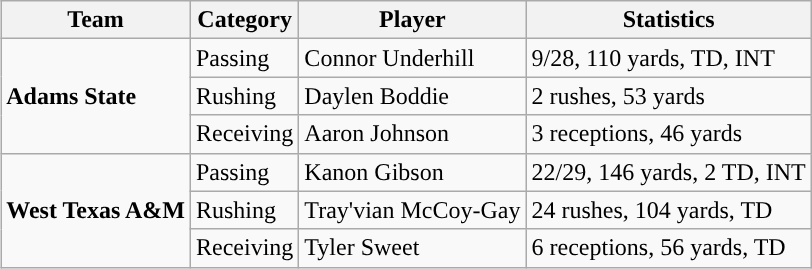<table class="wikitable" style="float: right;">
<tr>
<th>Team</th>
<th>Category</th>
<th>Player</th>
<th>Statistics</th>
</tr>
<tr>
<td rowspan=3><strong>Adams State</strong></td>
<td>Passing</td>
<td>Connor Underhill</td>
<td>9/28, 110 yards, TD, INT</td>
</tr>
<tr>
<td>Rushing</td>
<td>Daylen Boddie</td>
<td>2 rushes, 53 yards</td>
</tr>
<tr>
<td>Receiving</td>
<td>Aaron Johnson</td>
<td>3 receptions, 46 yards</td>
</tr>
<tr>
<td rowspan=3><strong>West Texas A&M</strong></td>
<td>Passing</td>
<td>Kanon Gibson</td>
<td>22/29, 146 yards, 2 TD, INT</td>
</tr>
<tr>
<td>Rushing</td>
<td>Tray'vian McCoy-Gay</td>
<td>24 rushes, 104 yards, TD</td>
</tr>
<tr>
<td>Receiving</td>
<td>Tyler Sweet</td>
<td>6 receptions, 56 yards, TD</td>
</tr>
</table>
